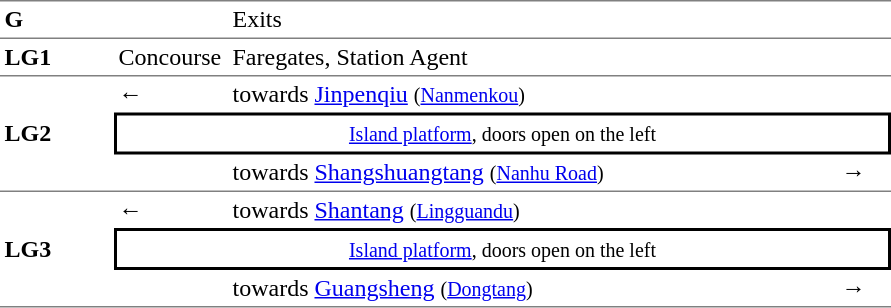<table table border=0 cellspacing=0 cellpadding=3>
<tr>
<td style="border-bottom:solid 1px gray; border-top:solid 1px gray;" valign=top><strong>G</strong></td>
<td style="border-bottom:solid 1px gray; border-top:solid 1px gray;" valign=top></td>
<td style="border-bottom:solid 1px gray; border-top:solid 1px gray;" valign=top>Exits</td>
<td style="border-bottom:solid 1px gray; border-top:solid 1px gray;" valign=top></td>
</tr>
<tr>
<td style="border-bottom:solid 1px gray;" width=70><strong>LG1</strong></td>
<td style="border-bottom:solid 1px gray;" width=70>Concourse</td>
<td style="border-bottom:solid 1px gray;" width=400>Faregates, Station Agent</td>
<td style="border-bottom:solid 1px gray;" width=30></td>
</tr>
<tr>
<td style="border-bottom:solid 1px gray;" rowspan=3><strong>LG2</strong></td>
<td>←</td>
<td> towards <a href='#'>Jinpenqiu</a> <small>(<a href='#'>Nanmenkou</a>)</small></td>
<td></td>
</tr>
<tr>
<td style="border-right:solid 2px black;border-left:solid 2px black;border-top:solid 2px black;border-bottom:solid 2px black;text-align:center;" colspan=3><small><a href='#'>Island platform</a>, doors open on the left</small></td>
</tr>
<tr>
<td style="border-bottom:solid 1px gray;"></td>
<td style="border-bottom:solid 1px gray;"> towards <a href='#'>Shangshuangtang</a> <small>(<a href='#'>Nanhu Road</a>)</small></td>
<td style="border-bottom:solid 1px gray;">→</td>
</tr>
<tr>
<td style="border-bottom:solid 1px gray;" rowspan=3><strong>LG3</strong></td>
<td>←</td>
<td> towards <a href='#'>Shantang</a> <small>(<a href='#'>Lingguandu</a>)</small></td>
<td></td>
</tr>
<tr>
<td style="border-right:solid 2px black;border-left:solid 2px black;border-top:solid 2px black;border-bottom:solid 2px black;text-align:center;" colspan=3><small><a href='#'>Island platform</a>, doors open on the left</small></td>
</tr>
<tr>
<td style="border-bottom:solid 1px gray;"></td>
<td style="border-bottom:solid 1px gray;"> towards <a href='#'>Guangsheng</a> <small>(<a href='#'>Dongtang</a>)</small></td>
<td style="border-bottom:solid 1px gray;">→</td>
</tr>
<tr>
</tr>
</table>
